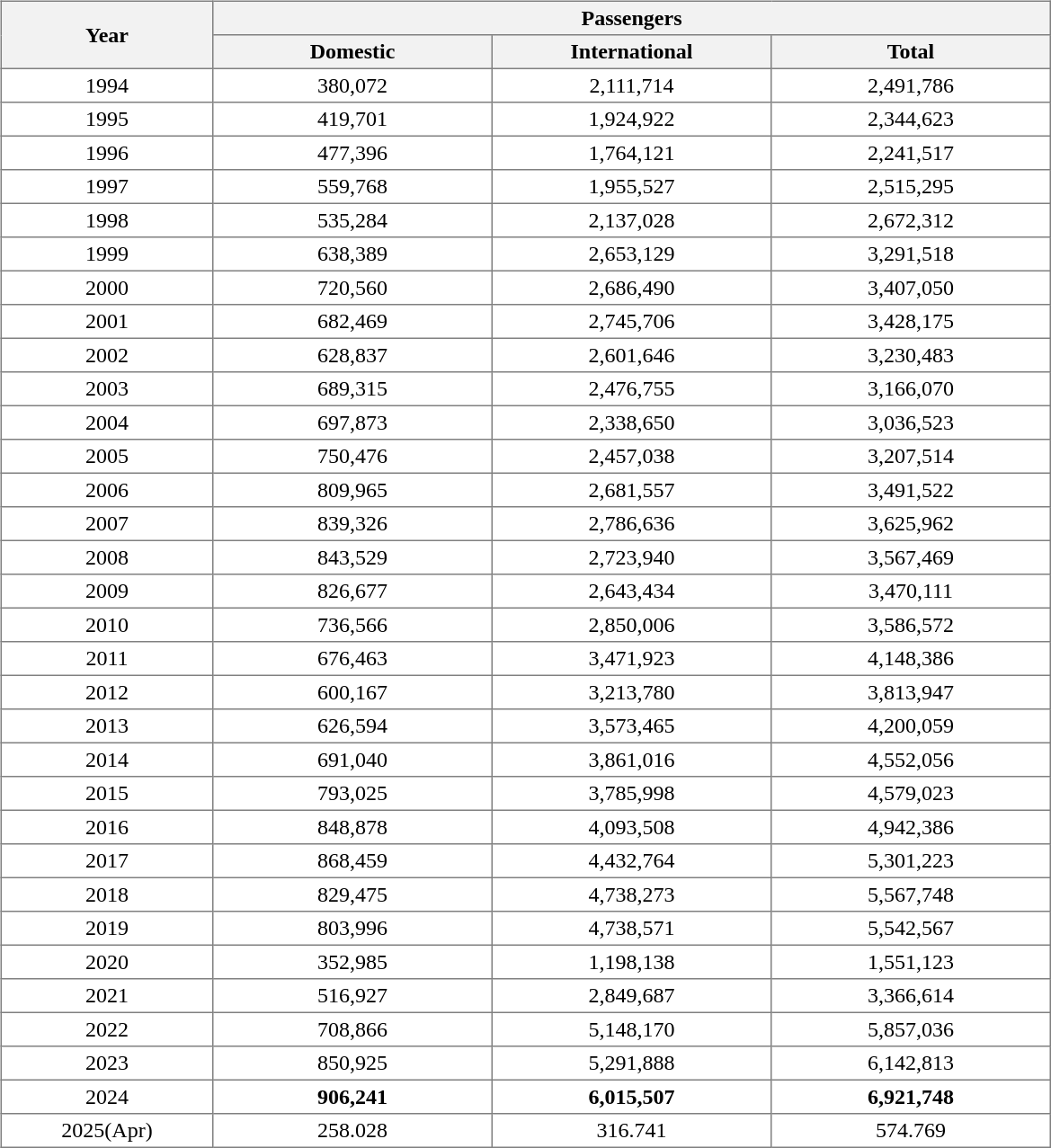<table>
<tr valign="top">
<td><br><table class="toccolours" border="1" cellpadding="3" style="border-collapse:collapse">
<tr style="background:#f2f2f2;">
<th style="text-align:center; width:150px;" rowspan="2">Year</th>
<th style="text-align:center; width:200px;" colspan="3">Passengers</th>
</tr>
<tr style="background:#f2f2f2;">
<th style="text-align:center; width:200px;">Domestic</th>
<th style="text-align:center; width:200px;">International</th>
<th style="text-align:center; width:200px;">Total</th>
</tr>
<tr style="text-align:center;">
<td style="width:150px;">1994</td>
<td style="width:150px;">380,072</td>
<td style="width:150px;">2,111,714</td>
<td style="width:150px;">2,491,786</td>
</tr>
<tr style="text-align:center;">
<td style="width:150px;">1995</td>
<td style="width:150px;">419,701</td>
<td style="width:150px;">1,924,922</td>
<td style="width:150px;">2,344,623</td>
</tr>
<tr style="text-align:center;">
<td style="width:150px;">1996</td>
<td style="width:150px;">477,396</td>
<td style="width:150px;">1,764,121</td>
<td style="width:150px;">2,241,517</td>
</tr>
<tr style="text-align:center;">
<td style="width:150px;">1997</td>
<td style="width:150px;">559,768</td>
<td style="width:150px;">1,955,527</td>
<td style="width:150px;">2,515,295</td>
</tr>
<tr style="text-align:center;">
<td style="width:150px;">1998</td>
<td style="width:150px;">535,284</td>
<td style="width:150px;">2,137,028</td>
<td style="width:150px;">2,672,312</td>
</tr>
<tr style="text-align:center;">
<td style="width:150px;">1999</td>
<td style="width:150px;">638,389</td>
<td style="width:150px;">2,653,129</td>
<td style="width:150px;">3,291,518</td>
</tr>
<tr style="text-align:center;">
<td style="width:150px;">2000</td>
<td style="width:150px;">720,560</td>
<td style="width:150px;">2,686,490</td>
<td style="width:150px;">3,407,050</td>
</tr>
<tr style="text-align:center;">
<td style="width:150px;">2001</td>
<td style="width:150px;">682,469</td>
<td style="width:150px;">2,745,706</td>
<td style="width:150px;">3,428,175</td>
</tr>
<tr style="text-align:center;">
<td style="width:150px;">2002</td>
<td style="width:150px;">628,837</td>
<td style="width:150px;">2,601,646</td>
<td style="width:150px;">3,230,483</td>
</tr>
<tr style="text-align:center;">
<td style="width:150px;">2003</td>
<td style="width:150px;">689,315</td>
<td style="width:150px;">2,476,755</td>
<td style="width:150px;">3,166,070</td>
</tr>
<tr style="text-align:center;">
<td style="width:150px;">2004</td>
<td style="width:150px;">697,873</td>
<td style="width:150px;">2,338,650</td>
<td style="width:150px;">3,036,523</td>
</tr>
<tr style="text-align:center;">
<td style="width:150px;">2005</td>
<td style="width:150px;">750,476</td>
<td style="width:150px;">2,457,038</td>
<td style="width:150px;">3,207,514</td>
</tr>
<tr style="text-align:center;">
<td style="width:150px;">2006</td>
<td style="width:150px;">809,965</td>
<td style="width:150px;">2,681,557</td>
<td style="width:150px;">3,491,522</td>
</tr>
<tr style="text-align:center;">
<td style="width:150px;">2007</td>
<td style="width:150px;">839,326</td>
<td style="width:150px;">2,786,636</td>
<td style="width:150px;">3,625,962</td>
</tr>
<tr style="text-align:center;">
<td style="width:150px;">2008</td>
<td style="width:150px;">843,529</td>
<td style="width:150px;">2,723,940</td>
<td style="width:150px;">3,567,469</td>
</tr>
<tr style="text-align:center;">
<td style="width:150px;">2009</td>
<td style="width:150px;">826,677</td>
<td style="width:150px;">2,643,434</td>
<td style="width:150px;">3,470,111</td>
</tr>
<tr style="text-align:center;">
<td style="width:150px;">2010</td>
<td style="width:150px;">736,566</td>
<td style="width:150px;">2,850,006</td>
<td style="width:150px;">3,586,572</td>
</tr>
<tr style="text-align:center;">
<td style="width:150px;">2011</td>
<td style="width:150px;">676,463</td>
<td style="width:150px;">3,471,923</td>
<td style="width:150px;">4,148,386</td>
</tr>
<tr style="text-align:center;">
<td style="width:150px;">2012</td>
<td style="width:150px;">600,167</td>
<td style="width:150px;">3,213,780</td>
<td style="width:150px;">3,813,947</td>
</tr>
<tr style="text-align:center;">
<td style="width:150px;">2013</td>
<td style="width:150px;">626,594</td>
<td style="width:150px;">3,573,465</td>
<td style="width:150px;">4,200,059</td>
</tr>
<tr style="text-align:center;">
<td style="width:150px;">2014</td>
<td style="width:150px;">691,040</td>
<td style="width:150px;">3,861,016</td>
<td style="width:150px;">4,552,056</td>
</tr>
<tr style="text-align:center;">
<td style="width:150px;">2015</td>
<td style="width:150px;">793,025</td>
<td style="width:150px;">3,785,998</td>
<td style="width:150px;">4,579,023</td>
</tr>
<tr style="text-align:center;">
<td style="width:150px;">2016</td>
<td style="width:150px;">848,878</td>
<td style="width:150px;">4,093,508</td>
<td style="width:150px;">4,942,386</td>
</tr>
<tr style="text-align:center;">
<td style="width:150px;">2017</td>
<td style="width:150px;">868,459</td>
<td style="width:150px;">4,432,764</td>
<td style="width:150px;">5,301,223</td>
</tr>
<tr style="text-align:center;">
<td style="width:150px;">2018</td>
<td style="width:150px;">829,475</td>
<td style="width:150px;">4,738,273</td>
<td style="width:150px;">5,567,748</td>
</tr>
<tr style="text-align:center;">
<td style="width:150px;">2019</td>
<td style="width:150px;">803,996</td>
<td style="width:150px;">4,738,571</td>
<td style="width:150px;">5,542,567</td>
</tr>
<tr style="text-align:center;">
<td style="width:150px;">2020</td>
<td style="width:150px;">352,985</td>
<td style="width:150px;">1,198,138</td>
<td style="width:150px;">1,551,123</td>
</tr>
<tr style="text-align:center;">
<td style="width:150px;">2021</td>
<td style="width:150px;">516,927</td>
<td style="width:150px;">2,849,687</td>
<td style="width:150px;">3,366,614</td>
</tr>
<tr style="text-align:center;">
<td style="width:150px;">2022</td>
<td style="width:150px;">708,866</td>
<td style="width:150px;">5,148,170</td>
<td style="width:150px;">5,857,036</td>
</tr>
<tr style="text-align:center;">
<td style="width:150px;">2023</td>
<td style="width:150px;">850,925</td>
<td style="width:150px;">5,291,888</td>
<td style="width:150px;">6,142,813</td>
</tr>
<tr style="text-align:center;">
<td style="width:150px;">2024</td>
<td style="width:150px;"><strong>906,241</strong></td>
<td style="width:150px;"><strong>6,015,507</strong></td>
<td style="width:150px;"><strong>6,921,748</strong></td>
</tr>
<tr style="text-align:center;">
<td style="width:150px;">2025(Apr)</td>
<td style="width:150px;">258.028</td>
<td style="width:150px;">316.741</td>
<td style="width:150px;">574.769</td>
</tr>
</table>
</td>
</tr>
</table>
